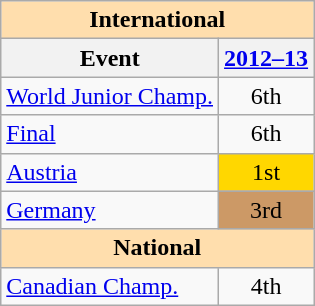<table class="wikitable" style="text-align:center">
<tr>
<th style="background-color: #ffdead; " colspan=2 align=center>International</th>
</tr>
<tr>
<th>Event</th>
<th><a href='#'>2012–13</a></th>
</tr>
<tr>
<td align=left><a href='#'>World Junior Champ.</a></td>
<td>6th</td>
</tr>
<tr>
<td align=left> <a href='#'>Final</a></td>
<td>6th</td>
</tr>
<tr>
<td align=left> <a href='#'>Austria</a></td>
<td bgcolor=gold>1st</td>
</tr>
<tr>
<td align=left> <a href='#'>Germany</a></td>
<td bgcolor=cc9966>3rd</td>
</tr>
<tr>
<th style="background-color: #ffdead; " colspan=2 align=center>National</th>
</tr>
<tr>
<td align=left><a href='#'>Canadian Champ.</a></td>
<td>4th</td>
</tr>
</table>
